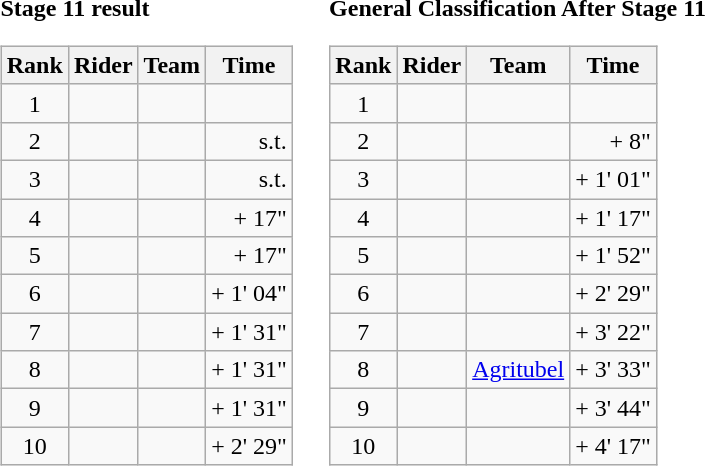<table>
<tr>
<td><strong>Stage 11 result</strong><br><table class="wikitable">
<tr>
<th scope="col">Rank</th>
<th scope="col">Rider</th>
<th scope="col">Team</th>
<th scope="col">Time</th>
</tr>
<tr>
<td style="text-align:center;">1</td>
<td></td>
<td></td>
<td style="text-align:right;"></td>
</tr>
<tr>
<td style="text-align:center;">2</td>
<td></td>
<td></td>
<td align="right">s.t.</td>
</tr>
<tr>
<td style="text-align:center;">3</td>
<td> </td>
<td></td>
<td style="text-align:right;">s.t.</td>
</tr>
<tr>
<td style="text-align:center;">4</td>
<td></td>
<td></td>
<td style="text-align:right;">+ 17"</td>
</tr>
<tr>
<td style="text-align:center;">5</td>
<td></td>
<td></td>
<td style="text-align:right;">+ 17"</td>
</tr>
<tr>
<td style="text-align:center;">6</td>
<td></td>
<td></td>
<td style="text-align:right;">+ 1' 04"</td>
</tr>
<tr>
<td style="text-align:center;">7</td>
<td></td>
<td></td>
<td style="text-align:right;">+ 1' 31"</td>
</tr>
<tr>
<td style="text-align:center;">8</td>
<td></td>
<td></td>
<td style="text-align:right;">+ 1' 31"</td>
</tr>
<tr>
<td style="text-align:center;">9</td>
<td></td>
<td></td>
<td style="text-align:right;">+ 1' 31"</td>
</tr>
<tr>
<td style="text-align:center;">10</td>
<td></td>
<td></td>
<td style="text-align:right;">+ 2' 29"</td>
</tr>
</table>
</td>
<td></td>
<td><strong>General Classification After Stage 11</strong><br><table class="wikitable">
<tr>
<th scope="col">Rank</th>
<th scope="col">Rider</th>
<th scope="col">Team</th>
<th scope="col">Time</th>
</tr>
<tr>
<td style="text-align:center;">1</td>
<td> </td>
<td></td>
<td style="text-align:right;"></td>
</tr>
<tr>
<td style="text-align:center;">2</td>
<td></td>
<td></td>
<td align="right">+ 8"</td>
</tr>
<tr>
<td style="text-align:center;">3</td>
<td></td>
<td></td>
<td align="right">+ 1' 01"</td>
</tr>
<tr>
<td style="text-align:center;">4</td>
<td></td>
<td></td>
<td style="text-align:right;">+ 1' 17"</td>
</tr>
<tr>
<td style="text-align:center;">5</td>
<td></td>
<td></td>
<td style="text-align:right;">+ 1' 52"</td>
</tr>
<tr>
<td style="text-align:center;">6</td>
<td></td>
<td></td>
<td style="text-align:right;">+ 2' 29"</td>
</tr>
<tr>
<td style="text-align:center;">7</td>
<td></td>
<td></td>
<td style="text-align:right;">+ 3' 22"</td>
</tr>
<tr>
<td style="text-align:center;">8</td>
<td></td>
<td><a href='#'>Agritubel</a></td>
<td style="text-align:right;">+ 3' 33"</td>
</tr>
<tr>
<td style="text-align:center;">9</td>
<td></td>
<td></td>
<td style="text-align:right;">+ 3' 44"</td>
</tr>
<tr>
<td style="text-align:center;">10</td>
<td> </td>
<td></td>
<td style="text-align:right;">+ 4' 17"</td>
</tr>
</table>
</td>
</tr>
</table>
